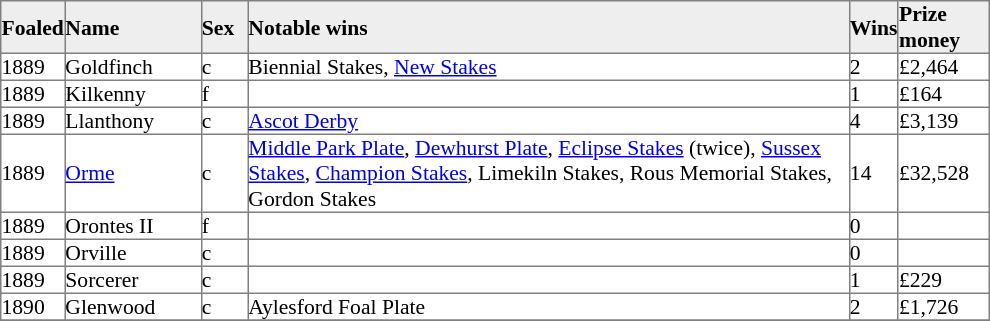<table border="1" cellpadding="0" style="border-collapse: collapse; font-size:90%">
<tr bgcolor="#eeeeee">
<td width="35px"><strong>Foaled</strong></td>
<td width="90px"><strong>Name</strong></td>
<td width="30px"><strong>Sex</strong></td>
<td width="400px"><strong>Notable wins</strong></td>
<td width="30px"><strong>Wins</strong></td>
<td width="60px"><strong>Prize money</strong></td>
</tr>
<tr>
<td>1889</td>
<td>Goldfinch</td>
<td>c</td>
<td>Biennial Stakes, <a href='#'>New Stakes</a></td>
<td>2</td>
<td>£2,464</td>
</tr>
<tr>
<td>1889</td>
<td>Kilkenny</td>
<td>f</td>
<td></td>
<td>1</td>
<td>£164</td>
</tr>
<tr>
<td>1889</td>
<td>Llanthony</td>
<td>c</td>
<td><a href='#'>Ascot Derby</a></td>
<td>4</td>
<td>£3,139</td>
</tr>
<tr>
<td>1889</td>
<td><a href='#'>Orme</a></td>
<td>c</td>
<td><a href='#'>Middle Park Plate</a>, <a href='#'>Dewhurst Plate</a>, <a href='#'>Eclipse Stakes</a> (twice), <a href='#'>Sussex Stakes</a>, <a href='#'>Champion Stakes</a>, Limekiln Stakes, Rous Memorial Stakes, Gordon Stakes</td>
<td>14</td>
<td>£32,528</td>
</tr>
<tr>
<td>1889</td>
<td>Orontes II</td>
<td>f</td>
<td></td>
<td>0</td>
<td></td>
</tr>
<tr>
<td>1889</td>
<td>Orville</td>
<td>c</td>
<td></td>
<td>0</td>
<td></td>
</tr>
<tr>
<td>1889</td>
<td>Sorcerer</td>
<td>c</td>
<td></td>
<td>1</td>
<td>£229</td>
</tr>
<tr>
<td>1890</td>
<td>Glenwood</td>
<td>c</td>
<td>Aylesford Foal Plate</td>
<td>2</td>
<td>£1,726</td>
</tr>
<tr>
</tr>
</table>
